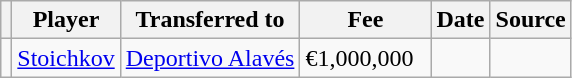<table class="wikitable plainrowheaders sortable">
<tr>
<th></th>
<th scope="col">Player</th>
<th>Transferred to</th>
<th style="width: 80px;">Fee</th>
<th scope="col">Date</th>
<th scope="col">Source</th>
</tr>
<tr>
<td align="center"></td>
<td> <a href='#'>Stoichkov</a></td>
<td> <a href='#'>Deportivo Alavés</a></td>
<td>€1,000,000</td>
<td></td>
<td></td>
</tr>
</table>
